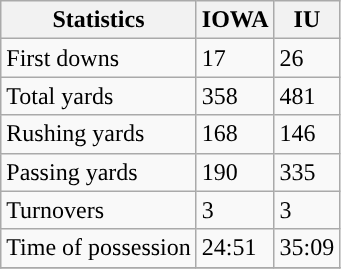<table class="wikitable">
<tr>
<th>Statistics</th>
<th>IOWA</th>
<th>IU</th>
</tr>
<tr>
<td>First downs</td>
<td>17</td>
<td>26</td>
</tr>
<tr>
<td>Total yards</td>
<td>358</td>
<td>481</td>
</tr>
<tr>
<td>Rushing yards</td>
<td>168</td>
<td>146</td>
</tr>
<tr>
<td>Passing yards</td>
<td>190</td>
<td>335</td>
</tr>
<tr>
<td>Turnovers</td>
<td>3</td>
<td>3</td>
</tr>
<tr>
<td>Time of possession</td>
<td>24:51</td>
<td>35:09</td>
</tr>
<tr>
</tr>
</table>
